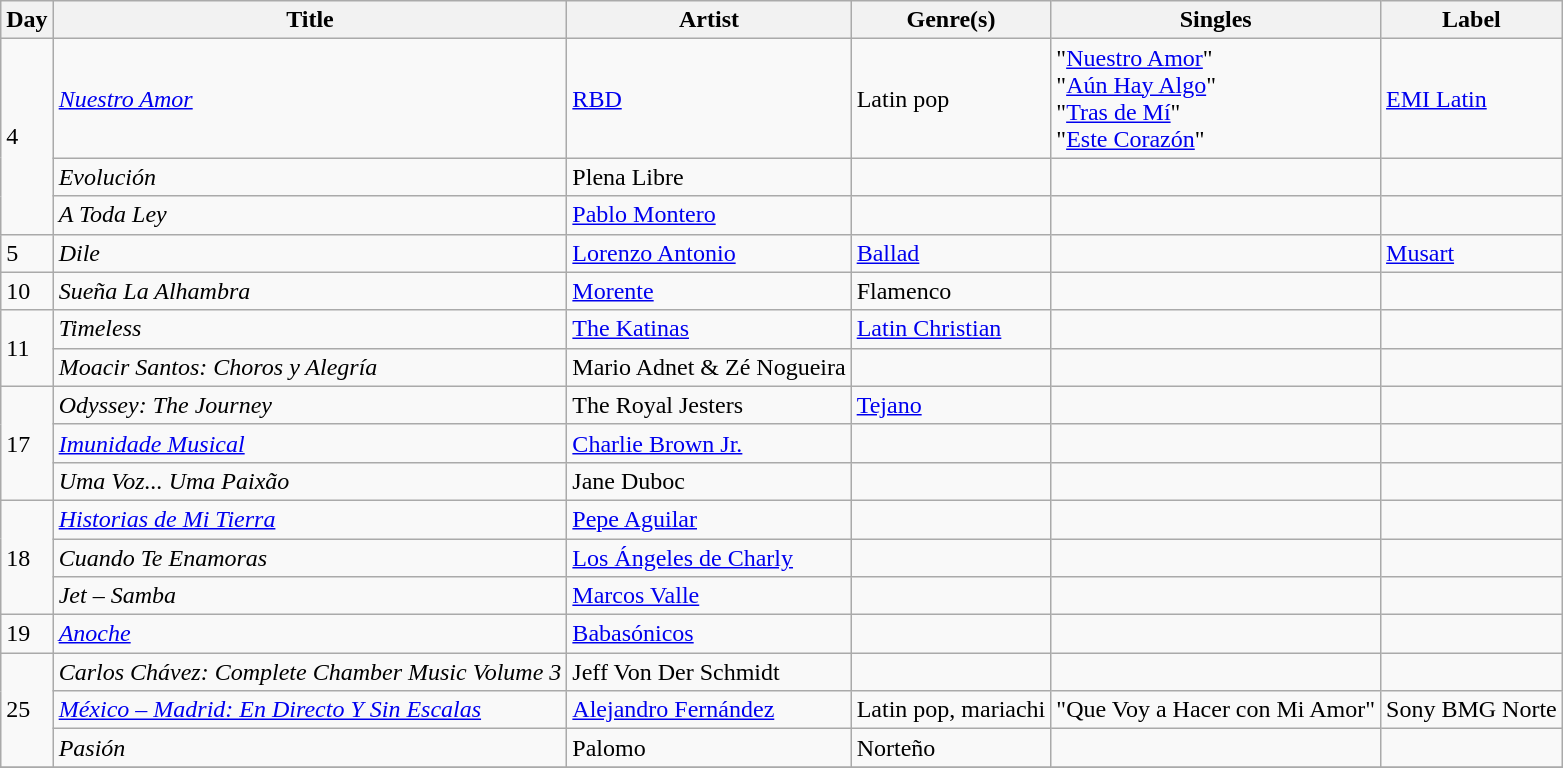<table class="wikitable sortable" style="text-align: left;">
<tr>
<th>Day</th>
<th>Title</th>
<th>Artist</th>
<th>Genre(s)</th>
<th>Singles</th>
<th>Label</th>
</tr>
<tr>
<td rowspan="3">4</td>
<td><em><a href='#'>Nuestro Amor</a></em></td>
<td><a href='#'>RBD</a></td>
<td>Latin pop</td>
<td>"<a href='#'>Nuestro Amor</a>"<br>"<a href='#'>Aún Hay Algo</a>"<br>"<a href='#'>Tras de Mí</a>"<br>"<a href='#'>Este Corazón</a>"</td>
<td><a href='#'>EMI Latin</a></td>
</tr>
<tr>
<td><em>Evolución</em></td>
<td>Plena Libre</td>
<td></td>
<td></td>
<td></td>
</tr>
<tr>
<td><em>A Toda Ley</em></td>
<td><a href='#'>Pablo Montero</a></td>
<td></td>
<td></td>
<td></td>
</tr>
<tr>
<td>5</td>
<td><em>Dile</em></td>
<td><a href='#'>Lorenzo Antonio</a></td>
<td><a href='#'>Ballad</a></td>
<td></td>
<td><a href='#'>Musart</a></td>
</tr>
<tr>
<td>10</td>
<td><em>Sueña La Alhambra</em></td>
<td><a href='#'>Morente</a></td>
<td>Flamenco</td>
<td></td>
<td></td>
</tr>
<tr>
<td rowspan="2">11</td>
<td><em>Timeless</em></td>
<td><a href='#'>The Katinas</a></td>
<td><a href='#'>Latin Christian</a></td>
<td></td>
<td></td>
</tr>
<tr>
<td><em>Moacir Santos: Choros y Alegría</em></td>
<td>Mario Adnet & Zé Nogueira</td>
<td></td>
<td></td>
<td></td>
</tr>
<tr>
<td rowspan="3">17</td>
<td><em>Odyssey: The Journey</em></td>
<td>The Royal Jesters</td>
<td><a href='#'>Tejano</a></td>
<td></td>
<td></td>
</tr>
<tr>
<td><em><a href='#'>Imunidade Musical</a></em></td>
<td><a href='#'>Charlie Brown Jr.</a></td>
<td></td>
<td></td>
<td></td>
</tr>
<tr>
<td><em>Uma Voz... Uma Paixão</em></td>
<td>Jane Duboc</td>
<td></td>
<td></td>
<td></td>
</tr>
<tr>
<td rowspan="3">18</td>
<td><em><a href='#'>Historias de Mi Tierra</a></em></td>
<td><a href='#'>Pepe Aguilar</a></td>
<td></td>
<td></td>
<td></td>
</tr>
<tr>
<td><em>Cuando Te Enamoras</em></td>
<td><a href='#'>Los Ángeles de Charly</a></td>
<td></td>
<td></td>
<td></td>
</tr>
<tr>
<td><em>Jet – Samba</em></td>
<td><a href='#'>Marcos Valle</a></td>
<td></td>
<td></td>
<td></td>
</tr>
<tr>
<td>19</td>
<td><em><a href='#'>Anoche</a></em></td>
<td><a href='#'>Babasónicos</a></td>
<td></td>
<td></td>
<td></td>
</tr>
<tr>
<td rowspan="3">25</td>
<td><em>Carlos Chávez: Complete Chamber Music Volume 3</em></td>
<td>Jeff Von Der Schmidt</td>
<td></td>
<td></td>
<td></td>
</tr>
<tr>
<td><em><a href='#'>México – Madrid: En Directo Y Sin Escalas</a></em></td>
<td><a href='#'>Alejandro Fernández</a></td>
<td>Latin pop, mariachi</td>
<td>"Que Voy a Hacer con Mi Amor"</td>
<td>Sony BMG Norte</td>
</tr>
<tr>
<td><em>Pasión</em></td>
<td>Palomo</td>
<td>Norteño</td>
<td></td>
<td></td>
</tr>
<tr>
</tr>
</table>
